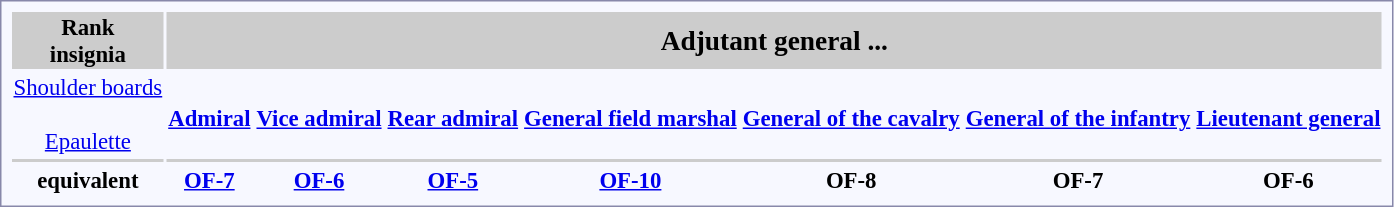<table style="border:1px solid #8888aa; background-color:#f7f8ff; padding:5px; font-size:95%; margin: 12px 12px 12px 0px;">
<tr align="center" bgcolor="#cccccc">
<th>Rank<br>insignia</th>
<th colspan="7"> <big><span><strong>Adjutant general</strong></span> ...</big></th>
</tr>
<tr align="center">
<td rowspan="2"><a href='#'>Shoulder boards</a> <br><br><a href='#'>Epaulette</a></td>
<td></td>
<td></td>
<td></td>
<td></td>
<td></td>
<td></td>
<td></td>
</tr>
<tr align="center">
<th><a href='#'>Admiral</a> </th>
<th><a href='#'>Vice admiral</a> </th>
<th><a href='#'>Rear admiral</a> </th>
<th><a href='#'>General field marshal</a></th>
<th><a href='#'>General of the cavalry</a></th>
<th><a href='#'>General of the infantry</a></th>
<th><a href='#'>Lieutenant general</a></th>
</tr>
<tr align="center" bgcolor="#cccccc">
<td></td>
<td colspan="7"></td>
</tr>
<tr>
<th>equivalent</th>
<th><a href='#'>OF-7</a></th>
<th><a href='#'>OF-6</a></th>
<th><a href='#'>OF-5</a></th>
<th><a href='#'>OF-10</a></th>
<th>OF-8</th>
<th>OF-7</th>
<th>OF-6</th>
</tr>
</table>
